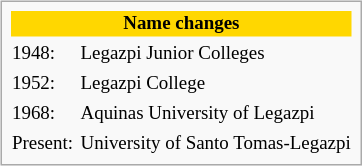<table class="infobox" style="font-size: 79%; margin: 2em 0 0.5em 1.5em;" cellspacing="3">
<tr>
<th colspan="2" style="text-align:center; background:gold;">Name changes</th>
</tr>
<tr>
<td>1948:</td>
<td>Legazpi Junior Colleges</td>
</tr>
<tr>
<td>1952:</td>
<td>Legazpi College</td>
</tr>
<tr>
<td>1968:</td>
<td>Aquinas University of Legazpi</td>
</tr>
<tr>
<td>Present:</td>
<td>University of Santo Tomas-Legazpi</td>
</tr>
</table>
